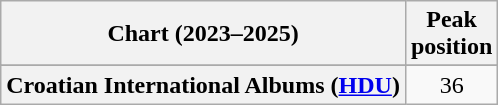<table class="wikitable sortable plainrowheaders" style="text-align:center">
<tr>
<th scope="col">Chart (2023–2025)</th>
<th scope="col">Peak<br>position</th>
</tr>
<tr>
</tr>
<tr>
</tr>
<tr>
<th scope="row">Croatian International Albums (<a href='#'>HDU</a>)</th>
<td>36</td>
</tr>
</table>
